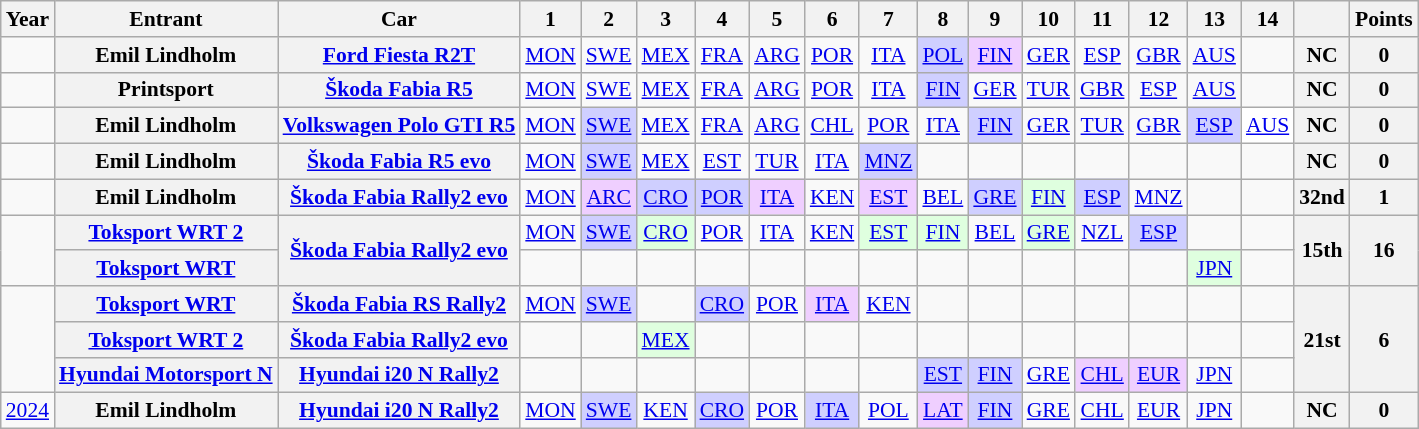<table class="wikitable" style="text-align:center; font-size:90%">
<tr>
<th>Year</th>
<th>Entrant</th>
<th>Car</th>
<th>1</th>
<th>2</th>
<th>3</th>
<th>4</th>
<th>5</th>
<th>6</th>
<th>7</th>
<th>8</th>
<th>9</th>
<th>10</th>
<th>11</th>
<th>12</th>
<th>13</th>
<th>14</th>
<th></th>
<th>Points</th>
</tr>
<tr>
<td></td>
<th>Emil Lindholm</th>
<th><a href='#'>Ford Fiesta R2T</a></th>
<td><a href='#'>MON</a></td>
<td><a href='#'>SWE</a></td>
<td><a href='#'>MEX</a></td>
<td><a href='#'>FRA</a></td>
<td><a href='#'>ARG</a></td>
<td><a href='#'>POR</a></td>
<td><a href='#'>ITA</a></td>
<td style="background:#CFCFFF"><a href='#'>POL</a><br></td>
<td style="background:#EFCFFF"><a href='#'>FIN</a><br></td>
<td><a href='#'>GER</a></td>
<td><a href='#'>ESP</a></td>
<td><a href='#'>GBR</a></td>
<td><a href='#'>AUS</a></td>
<td></td>
<th>NC</th>
<th>0</th>
</tr>
<tr>
<td></td>
<th>Printsport</th>
<th><a href='#'>Škoda Fabia R5</a></th>
<td><a href='#'>MON</a></td>
<td><a href='#'>SWE</a></td>
<td><a href='#'>MEX</a></td>
<td><a href='#'>FRA</a></td>
<td><a href='#'>ARG</a></td>
<td><a href='#'>POR</a></td>
<td><a href='#'>ITA</a></td>
<td style="background:#CFCFFF"><a href='#'>FIN</a><br></td>
<td><a href='#'>GER</a></td>
<td><a href='#'>TUR</a></td>
<td><a href='#'>GBR</a></td>
<td><a href='#'>ESP</a></td>
<td><a href='#'>AUS</a></td>
<td></td>
<th>NC</th>
<th>0</th>
</tr>
<tr>
<td></td>
<th>Emil Lindholm</th>
<th><a href='#'>Volkswagen Polo GTI R5</a></th>
<td><a href='#'>MON</a></td>
<td style="background:#CFCFFF"><a href='#'>SWE</a><br></td>
<td><a href='#'>MEX</a></td>
<td><a href='#'>FRA</a></td>
<td><a href='#'>ARG</a></td>
<td><a href='#'>CHL</a></td>
<td><a href='#'>POR</a></td>
<td><a href='#'>ITA</a></td>
<td style="background:#CFCFFF"><a href='#'>FIN</a><br></td>
<td><a href='#'>GER</a></td>
<td><a href='#'>TUR</a></td>
<td><a href='#'>GBR</a></td>
<td style="background:#CFCFFF"><a href='#'>ESP</a><br></td>
<td style="background:white"><a href='#'>AUS</a><br></td>
<th>NC</th>
<th>0</th>
</tr>
<tr>
<td></td>
<th>Emil Lindholm</th>
<th><a href='#'>Škoda Fabia R5 evo</a></th>
<td><a href='#'>MON</a></td>
<td style="background:#CFCFFF"><a href='#'>SWE</a><br></td>
<td><a href='#'>MEX</a></td>
<td><a href='#'>EST</a></td>
<td><a href='#'>TUR</a></td>
<td><a href='#'>ITA</a></td>
<td style="background:#CFCFFF"><a href='#'>MNZ</a><br></td>
<td></td>
<td></td>
<td></td>
<td></td>
<td></td>
<td></td>
<td></td>
<th>NC</th>
<th>0</th>
</tr>
<tr>
<td></td>
<th>Emil Lindholm</th>
<th><a href='#'>Škoda Fabia Rally2 evo</a></th>
<td><a href='#'>MON</a></td>
<td style="background:#EFCFFF"><a href='#'>ARC</a><br></td>
<td style="background:#CFCFFF"><a href='#'>CRO</a><br></td>
<td style="background:#CFCFFF"><a href='#'>POR</a><br></td>
<td style="background:#EFCFFF"><a href='#'>ITA</a><br></td>
<td><a href='#'>KEN</a></td>
<td style="background:#EFCFFF"><a href='#'>EST</a><br></td>
<td><a href='#'>BEL</a></td>
<td style="background:#CFCFFF"><a href='#'>GRE</a><br></td>
<td style="background:#DFFFDF"><a href='#'>FIN</a><br></td>
<td style="background:#CFCFFF"><a href='#'>ESP</a><br></td>
<td><a href='#'>MNZ</a></td>
<td></td>
<td></td>
<th>32nd</th>
<th>1</th>
</tr>
<tr>
<td rowspan="2"></td>
<th><a href='#'>Toksport WRT 2</a></th>
<th rowspan="2"><a href='#'>Škoda Fabia Rally2 evo</a></th>
<td><a href='#'>MON</a></td>
<td style="background:#CFCFFF"><a href='#'>SWE</a><br></td>
<td style="background:#DFFFDF"><a href='#'>CRO</a><br></td>
<td><a href='#'>POR</a></td>
<td><a href='#'>ITA</a></td>
<td><a href='#'>KEN</a></td>
<td style="background:#DFFFDF"><a href='#'>EST</a><br></td>
<td style="background:#DFFFDF"><a href='#'>FIN</a><br></td>
<td><a href='#'>BEL</a></td>
<td style="background:#DFFFDF"><a href='#'>GRE</a><br></td>
<td><a href='#'>NZL</a></td>
<td style="background:#CFCFFF"><a href='#'>ESP</a><br></td>
<td></td>
<td></td>
<th rowspan="2">15th</th>
<th rowspan="2">16</th>
</tr>
<tr>
<th><a href='#'>Toksport WRT</a></th>
<td></td>
<td></td>
<td></td>
<td></td>
<td></td>
<td></td>
<td></td>
<td></td>
<td></td>
<td></td>
<td></td>
<td></td>
<td style="background:#DFFFDF"><a href='#'>JPN</a><br></td>
<td></td>
</tr>
<tr>
<td rowspan="3"></td>
<th><a href='#'>Toksport WRT</a></th>
<th><a href='#'>Škoda Fabia RS Rally2</a></th>
<td><a href='#'>MON</a></td>
<td style="background:#CFCFFF"><a href='#'>SWE</a><br></td>
<td></td>
<td style="background:#CFCFFF"><a href='#'>CRO</a><br></td>
<td><a href='#'>POR</a></td>
<td style="background:#EFCFFF"><a href='#'>ITA</a><br></td>
<td><a href='#'>KEN</a></td>
<td></td>
<td></td>
<td></td>
<td></td>
<td></td>
<td></td>
<td></td>
<th rowspan="3">21st</th>
<th rowspan="3">6</th>
</tr>
<tr>
<th><a href='#'>Toksport WRT 2</a></th>
<th><a href='#'>Škoda Fabia Rally2 evo</a></th>
<td></td>
<td></td>
<td style="background:#DFFFDF"><a href='#'>MEX</a><br></td>
<td></td>
<td></td>
<td></td>
<td></td>
<td></td>
<td></td>
<td></td>
<td></td>
<td></td>
<td></td>
<td></td>
</tr>
<tr>
<th><a href='#'>Hyundai Motorsport N</a></th>
<th><a href='#'>Hyundai i20 N Rally2</a></th>
<td></td>
<td></td>
<td></td>
<td></td>
<td></td>
<td></td>
<td></td>
<td style="background:#CFCFFF"><a href='#'>EST</a><br></td>
<td style="background:#CFCFFF"><a href='#'>FIN</a><br></td>
<td><a href='#'>GRE</a></td>
<td style="background:#EFCFFF"><a href='#'>CHL</a><br></td>
<td style="background:#EFCFFF"><a href='#'>EUR</a><br></td>
<td><a href='#'>JPN</a></td>
<td></td>
</tr>
<tr>
<td><a href='#'>2024</a></td>
<th>Emil Lindholm</th>
<th><a href='#'>Hyundai i20 N Rally2</a></th>
<td><a href='#'>MON</a></td>
<td style="background:#CFCFFF;"><a href='#'>SWE</a><br></td>
<td><a href='#'>KEN</a></td>
<td style="background:#CFCFFF;"><a href='#'>CRO</a><br></td>
<td><a href='#'>POR</a></td>
<td style="background:#CFCFFF;"><a href='#'>ITA</a><br></td>
<td><a href='#'>POL</a></td>
<td style="background:#EFCFFF;"><a href='#'>LAT</a><br></td>
<td style="background:#CFCFFF;"><a href='#'>FIN</a><br></td>
<td><a href='#'>GRE</a></td>
<td><a href='#'>CHL</a></td>
<td><a href='#'>EUR</a></td>
<td><a href='#'>JPN</a></td>
<td></td>
<th>NC</th>
<th>0</th>
</tr>
</table>
